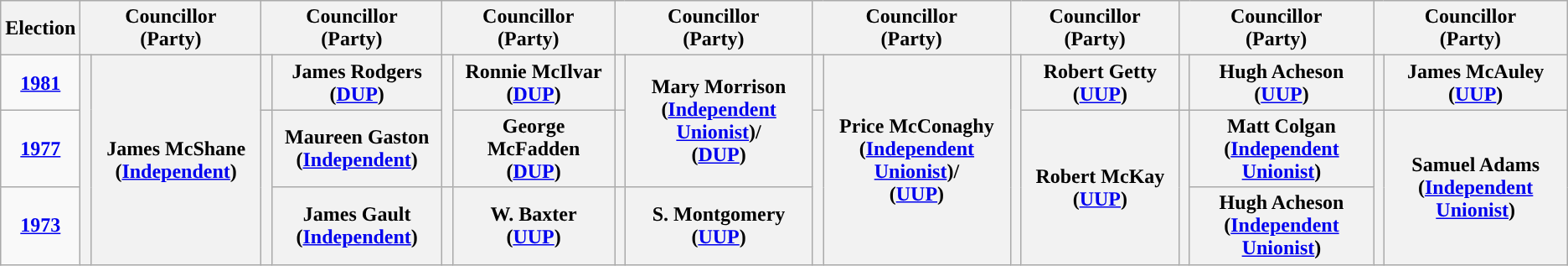<table class="wikitable" style="text-align:center">
<tr>
<th scope="col" width="50">Election</th>
<th scope="col" width="150" colspan = "2">Councillor<br> (Party)</th>
<th scope="col" width="150" colspan = "2">Councillor<br> (Party)</th>
<th scope="col" width="150" colspan = "2">Councillor<br> (Party)</th>
<th scope="col" width="150" colspan = "2">Councillor<br> (Party)</th>
<th scope="col" width="150" colspan = "2">Councillor<br> (Party)</th>
<th scope="col" width="150" colspan = "2">Councillor<br> (Party)</th>
<th scope="col" width="150" colspan = "2">Councillor<br> (Party)</th>
<th scope="col" width="150" colspan = "2">Councillor<br> (Party)</th>
</tr>
<tr>
<td><strong><a href='#'>1981</a></strong></td>
<th rowspan="3" width="1" style="background-color: "></th>
<th rowspan = "3">James McShane <br> (<a href='#'>Independent</a>)</th>
<th rowspan="1" width="1" style="background-color: "></th>
<th rowspan = "1">James Rodgers <br> (<a href='#'>DUP</a>)</th>
<th rowspan="2" width="1" style="background-color: "></th>
<th rowspan = "1">Ronnie McIlvar <br> (<a href='#'>DUP</a>)</th>
<th rowspan="1" width="1" style="background-color: "></th>
<th rowspan = "2">Mary Morrison <br> (<a href='#'>Independent Unionist</a>)/ <br> (<a href='#'>DUP</a>)</th>
<th rowspan="1" width="1" style="background-color: "></th>
<th rowspan = "3">Price McConaghy <br> (<a href='#'>Independent Unionist</a>)/ <br> (<a href='#'>UUP</a>)</th>
<th rowspan="3" width="1" style="background-color: "></th>
<th rowspan = "1">Robert Getty <br> (<a href='#'>UUP</a>)</th>
<th rowspan="1" width="1" style="background-color: "></th>
<th rowspan = "1">Hugh Acheson <br> (<a href='#'>UUP</a>)</th>
<th rowspan="1" width="1" style="background-color: "></th>
<th rowspan = "1">James McAuley <br> (<a href='#'>UUP</a>)</th>
</tr>
<tr>
<td><strong><a href='#'>1977</a></strong></td>
<th rowspan="2" width="1" style="background-color: "></th>
<th rowspan = "1">Maureen Gaston <br> (<a href='#'>Independent</a>)</th>
<th rowspan = "1">George McFadden <br> (<a href='#'>DUP</a>)</th>
<th rowspan="1" width="1" style="background-color: "></th>
<th rowspan="2" width="1" style="background-color: "></th>
<th rowspan = "2">Robert McKay <br> (<a href='#'>UUP</a>)</th>
<th rowspan="2" width="1" style="background-color: "></th>
<th rowspan = "1">Matt Colgan <br> (<a href='#'>Independent Unionist</a>)</th>
<th rowspan="2" width="1" style="background-color: "></th>
<th rowspan = "2">Samuel Adams <br> (<a href='#'>Independent Unionist</a>)</th>
</tr>
<tr>
<td><strong><a href='#'>1973</a></strong></td>
<th rowspan = "1">James Gault <br> (<a href='#'>Independent</a>)</th>
<th rowspan="1" width="1" style="background-color: "></th>
<th rowspan = "1">W. Baxter <br> (<a href='#'>UUP</a>)</th>
<th rowspan="1" width="1" style="background-color: "></th>
<th rowspan = "1">S. Montgomery <br> (<a href='#'>UUP</a>)</th>
<th rowspan = "1">Hugh Acheson <br> (<a href='#'>Independent Unionist</a>)</th>
</tr>
</table>
